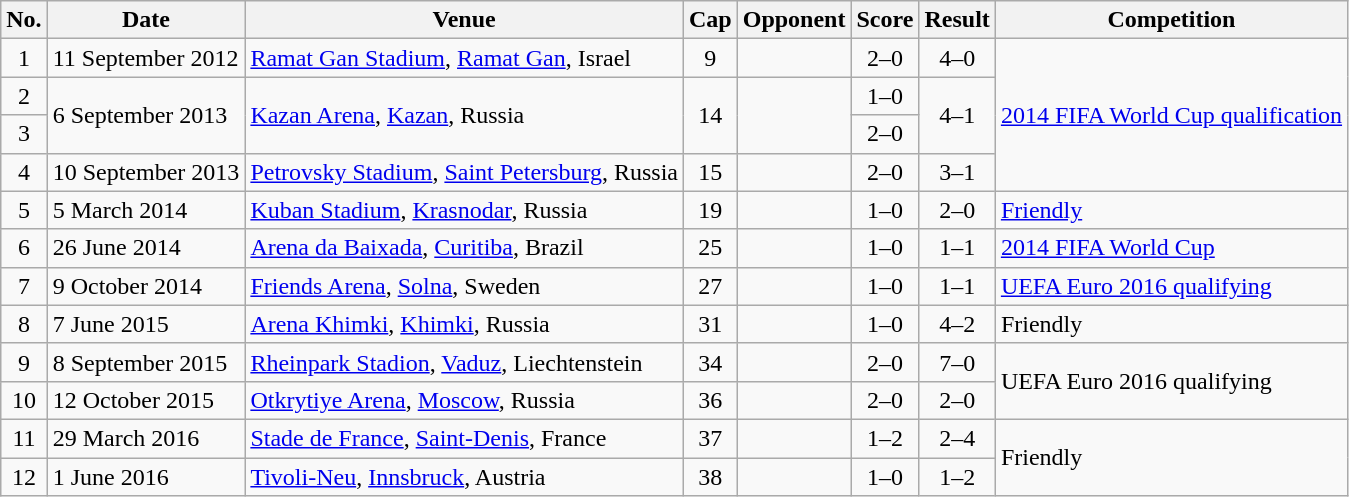<table class="wikitable sortable">
<tr>
<th scope="col">No.</th>
<th scope="col" data-sort-type="date">Date</th>
<th scope="col">Venue</th>
<th scope="col">Cap</th>
<th scope="col">Opponent</th>
<th scope="col">Score</th>
<th scope="col">Result</th>
<th scope="col">Competition</th>
</tr>
<tr>
<td align="center">1</td>
<td>11 September 2012</td>
<td><a href='#'>Ramat Gan Stadium</a>, <a href='#'>Ramat Gan</a>, Israel</td>
<td align="center">9</td>
<td></td>
<td align="center">2–0</td>
<td align="center">4–0</td>
<td rowspan=4><a href='#'>2014 FIFA World Cup qualification</a></td>
</tr>
<tr>
<td align="center">2</td>
<td rowspan=2>6 September 2013</td>
<td rowspan=2><a href='#'>Kazan Arena</a>, <a href='#'>Kazan</a>, Russia</td>
<td rowspan=2 align="center">14</td>
<td rowspan=2></td>
<td align="center">1–0</td>
<td rowspan=2 align="center">4–1</td>
</tr>
<tr>
<td align="center">3</td>
<td align="center">2–0</td>
</tr>
<tr>
<td align="center">4</td>
<td>10 September 2013</td>
<td><a href='#'>Petrovsky Stadium</a>, <a href='#'>Saint Petersburg</a>, Russia</td>
<td align="center">15</td>
<td></td>
<td align="center">2–0</td>
<td align="center">3–1</td>
</tr>
<tr>
<td align="center">5</td>
<td>5 March 2014</td>
<td><a href='#'>Kuban Stadium</a>, <a href='#'>Krasnodar</a>, Russia</td>
<td align="center">19</td>
<td></td>
<td align="center">1–0</td>
<td align="center">2–0</td>
<td><a href='#'>Friendly</a></td>
</tr>
<tr>
<td align="center">6</td>
<td>26 June 2014</td>
<td><a href='#'>Arena da Baixada</a>, <a href='#'>Curitiba</a>, Brazil</td>
<td align="center">25</td>
<td></td>
<td align="center">1–0</td>
<td align="center">1–1</td>
<td><a href='#'>2014 FIFA World Cup</a></td>
</tr>
<tr>
<td align="center">7</td>
<td>9 October 2014</td>
<td><a href='#'>Friends Arena</a>, <a href='#'>Solna</a>, Sweden</td>
<td align="center">27</td>
<td></td>
<td align="center">1–0</td>
<td align="center">1–1</td>
<td><a href='#'>UEFA Euro 2016 qualifying</a></td>
</tr>
<tr>
<td align="center">8</td>
<td>7 June 2015</td>
<td><a href='#'>Arena Khimki</a>, <a href='#'>Khimki</a>, Russia</td>
<td align="center">31</td>
<td></td>
<td align="center">1–0</td>
<td align="center">4–2</td>
<td>Friendly</td>
</tr>
<tr>
<td align="center">9</td>
<td>8 September 2015</td>
<td><a href='#'>Rheinpark Stadion</a>, <a href='#'>Vaduz</a>, Liechtenstein</td>
<td align="center">34</td>
<td></td>
<td align="center">2–0</td>
<td align="center">7–0</td>
<td rowspan=2>UEFA Euro 2016 qualifying</td>
</tr>
<tr>
<td align="center">10</td>
<td>12 October 2015</td>
<td><a href='#'>Otkrytiye Arena</a>, <a href='#'>Moscow</a>, Russia</td>
<td align="center">36</td>
<td></td>
<td align="center">2–0</td>
<td align="center">2–0</td>
</tr>
<tr>
<td align="center">11</td>
<td>29 March 2016</td>
<td><a href='#'>Stade de France</a>, <a href='#'>Saint-Denis</a>, France</td>
<td align="center">37</td>
<td></td>
<td align="center">1–2</td>
<td align="center">2–4</td>
<td rowspan=2>Friendly</td>
</tr>
<tr>
<td align="center">12</td>
<td>1 June 2016</td>
<td><a href='#'>Tivoli-Neu</a>, <a href='#'>Innsbruck</a>, Austria</td>
<td align="center">38</td>
<td></td>
<td align="center">1–0</td>
<td align="center">1–2</td>
</tr>
</table>
